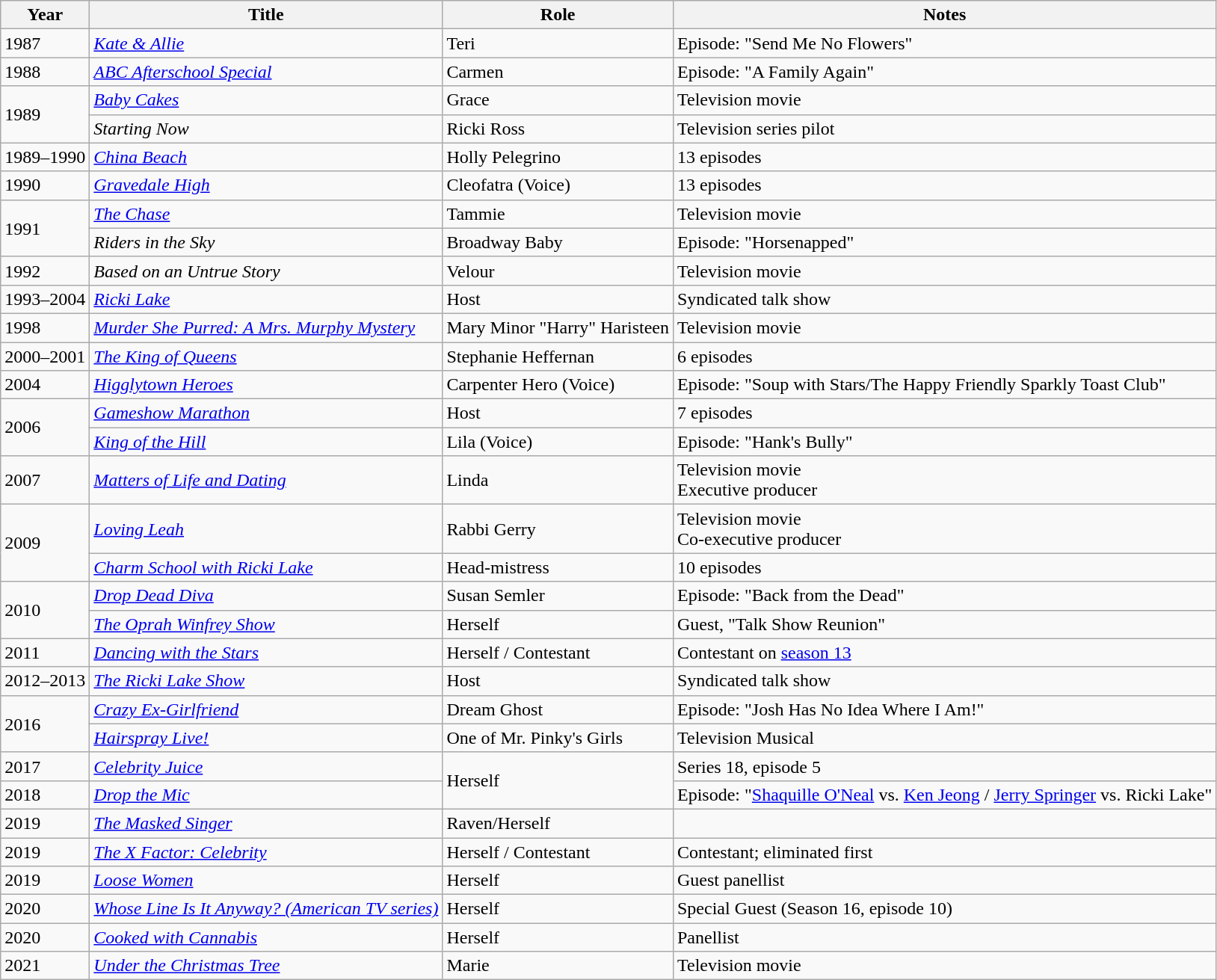<table class="wikitable">
<tr>
<th>Year</th>
<th>Title</th>
<th>Role</th>
<th>Notes</th>
</tr>
<tr>
<td>1987</td>
<td><em><a href='#'>Kate & Allie</a></em></td>
<td>Teri</td>
<td>Episode: "Send Me No Flowers"</td>
</tr>
<tr>
<td>1988</td>
<td><em><a href='#'>ABC Afterschool Special</a></em></td>
<td>Carmen</td>
<td>Episode: "A Family Again"</td>
</tr>
<tr>
<td rowspan=2>1989</td>
<td><em><a href='#'>Baby Cakes</a></em></td>
<td>Grace</td>
<td>Television movie</td>
</tr>
<tr>
<td><em>Starting Now</em></td>
<td>Ricki Ross</td>
<td>Television series pilot</td>
</tr>
<tr>
<td>1989–1990</td>
<td><em><a href='#'>China Beach</a></em></td>
<td>Holly Pelegrino</td>
<td>13 episodes</td>
</tr>
<tr>
<td>1990</td>
<td><em><a href='#'>Gravedale High</a></em></td>
<td>Cleofatra (Voice)</td>
<td>13 episodes</td>
</tr>
<tr>
<td rowspan=2>1991</td>
<td><em><a href='#'>The Chase</a></em></td>
<td>Tammie</td>
<td>Television movie</td>
</tr>
<tr>
<td><em>Riders in the Sky</em></td>
<td>Broadway Baby</td>
<td>Episode: "Horsenapped"</td>
</tr>
<tr>
<td>1992</td>
<td><em>Based on an Untrue Story</em></td>
<td>Velour</td>
<td>Television movie</td>
</tr>
<tr>
<td>1993–2004</td>
<td><em><a href='#'>Ricki Lake</a></em></td>
<td>Host</td>
<td>Syndicated talk show</td>
</tr>
<tr>
<td>1998</td>
<td><em><a href='#'>Murder She Purred: A Mrs. Murphy Mystery</a></em></td>
<td>Mary Minor "Harry" Haristeen</td>
<td>Television movie</td>
</tr>
<tr>
<td>2000–2001</td>
<td><em><a href='#'>The King of Queens</a></em></td>
<td>Stephanie Heffernan</td>
<td>6 episodes</td>
</tr>
<tr>
<td>2004</td>
<td><em><a href='#'>Higglytown Heroes</a></em></td>
<td>Carpenter Hero (Voice)</td>
<td>Episode: "Soup with Stars/The Happy Friendly Sparkly Toast Club"</td>
</tr>
<tr>
<td rowspan=2>2006</td>
<td><em><a href='#'>Gameshow Marathon</a></em></td>
<td>Host</td>
<td>7 episodes</td>
</tr>
<tr>
<td><em><a href='#'>King of the Hill</a></em></td>
<td>Lila (Voice)</td>
<td>Episode: "Hank's Bully"</td>
</tr>
<tr>
<td>2007</td>
<td><em><a href='#'>Matters of Life and Dating</a></em></td>
<td>Linda</td>
<td>Television movie<br>Executive producer</td>
</tr>
<tr>
<td rowspan=2>2009</td>
<td><em><a href='#'>Loving Leah</a></em></td>
<td>Rabbi Gerry</td>
<td>Television movie<br>Co-executive producer</td>
</tr>
<tr>
<td><em><a href='#'>Charm School with Ricki Lake</a></em></td>
<td>Head-mistress</td>
<td>10 episodes</td>
</tr>
<tr>
<td rowspan=2>2010</td>
<td><em><a href='#'>Drop Dead Diva</a></em></td>
<td>Susan Semler</td>
<td>Episode: "Back from the Dead"</td>
</tr>
<tr>
<td><em><a href='#'>The Oprah Winfrey Show</a></em></td>
<td>Herself</td>
<td>Guest, "Talk Show Reunion"</td>
</tr>
<tr>
<td>2011</td>
<td><em><a href='#'>Dancing with the Stars</a></em></td>
<td>Herself / Contestant</td>
<td>Contestant on <a href='#'>season 13</a></td>
</tr>
<tr>
<td>2012–2013</td>
<td><em><a href='#'>The Ricki Lake Show</a></em></td>
<td>Host</td>
<td>Syndicated talk show</td>
</tr>
<tr>
<td rowspan=2>2016</td>
<td><em><a href='#'>Crazy Ex-Girlfriend</a></em></td>
<td>Dream Ghost</td>
<td>Episode: "Josh Has No Idea Where I Am!"</td>
</tr>
<tr>
<td><em><a href='#'>Hairspray Live!</a></em></td>
<td>One of Mr. Pinky's Girls</td>
<td>Television Musical</td>
</tr>
<tr>
<td>2017</td>
<td><em><a href='#'>Celebrity Juice</a></em></td>
<td rowspan=2>Herself</td>
<td>Series 18, episode 5</td>
</tr>
<tr>
<td>2018</td>
<td><em><a href='#'>Drop the Mic</a></em></td>
<td>Episode: "<a href='#'>Shaquille O'Neal</a> vs. <a href='#'>Ken Jeong</a> / <a href='#'>Jerry Springer</a> vs. Ricki Lake"</td>
</tr>
<tr>
<td>2019</td>
<td><em><a href='#'>The Masked Singer</a></em></td>
<td>Raven/Herself</td>
<td></td>
</tr>
<tr>
<td>2019</td>
<td><em><a href='#'>The X Factor: Celebrity</a></em></td>
<td>Herself / Contestant</td>
<td>Contestant; eliminated first</td>
</tr>
<tr>
<td>2019</td>
<td><em><a href='#'>Loose Women</a></em></td>
<td>Herself</td>
<td>Guest panellist</td>
</tr>
<tr>
<td>2020</td>
<td><em><a href='#'>Whose Line Is It Anyway? (American TV series)</a></em></td>
<td>Herself</td>
<td>Special Guest (Season 16, episode 10)</td>
</tr>
<tr>
<td>2020</td>
<td><em><a href='#'>Cooked with Cannabis</a></em></td>
<td>Herself</td>
<td>Panellist</td>
</tr>
<tr>
<td>2021</td>
<td><em><a href='#'>Under the Christmas Tree</a></em></td>
<td>Marie</td>
<td>Television movie</td>
</tr>
</table>
